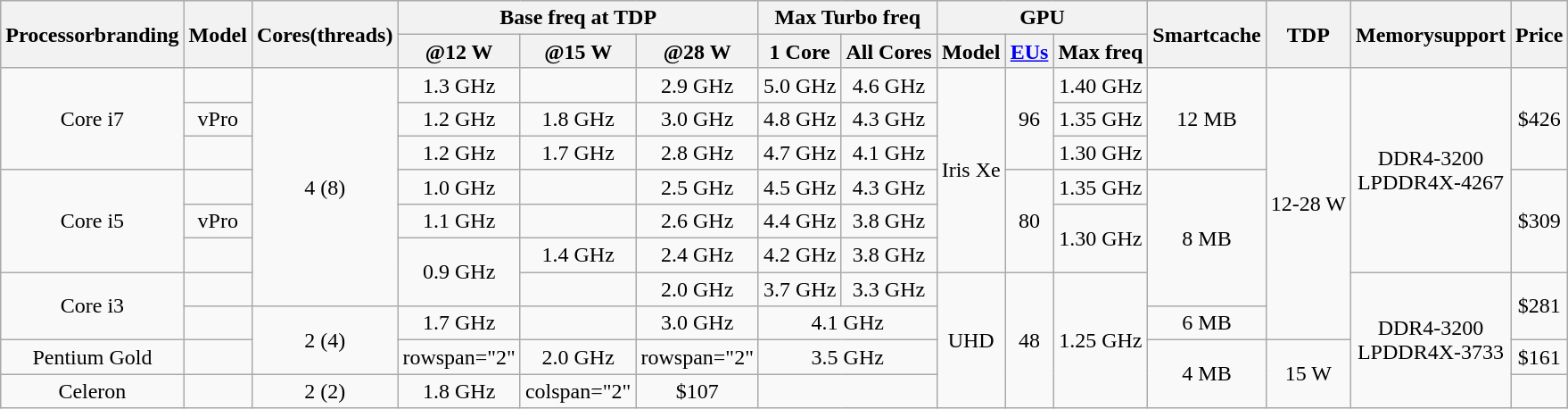<table class="wikitable sortable" style="text-align: center;">
<tr>
<th rowspan="2">Processorbranding</th>
<th rowspan="2">Model</th>
<th rowspan="2">Cores(threads)</th>
<th colspan="3">Base freq at TDP</th>
<th colspan="2">Max Turbo freq</th>
<th colspan="3">GPU</th>
<th rowspan="2">Smartcache</th>
<th rowspan="2">TDP</th>
<th rowspan="2">Memorysupport</th>
<th rowspan="2">Price</th>
</tr>
<tr style="line-height:110%;">
<th>@12 W</th>
<th>@15 W</th>
<th>@28 W</th>
<th>1 Core</th>
<th>All Cores</th>
<th>Model</th>
<th><a href='#'>EUs</a></th>
<th>Max freq</th>
</tr>
<tr>
<td rowspan="3">Core i7</td>
<td></td>
<td rowspan="7">4 (8)</td>
<td>1.3 GHz</td>
<td></td>
<td>2.9 GHz</td>
<td>5.0 GHz</td>
<td>4.6 GHz</td>
<td rowspan="6">Iris Xe</td>
<td rowspan="3">96</td>
<td>1.40 GHz</td>
<td rowspan="3">12 MB</td>
<td rowspan="8">12-28 W</td>
<td rowspan="6">DDR4-3200<br>LPDDR4X-4267</td>
<td rowspan="3">$426</td>
</tr>
<tr>
<td> vPro</td>
<td>1.2 GHz</td>
<td>1.8 GHz</td>
<td>3.0 GHz</td>
<td>4.8 GHz</td>
<td>4.3 GHz</td>
<td>1.35 GHz</td>
</tr>
<tr>
<td></td>
<td>1.2 GHz</td>
<td>1.7 GHz</td>
<td>2.8 GHz</td>
<td>4.7 GHz</td>
<td>4.1 GHz</td>
<td>1.30 GHz</td>
</tr>
<tr>
<td rowspan="3">Core i5</td>
<td></td>
<td>1.0 GHz</td>
<td></td>
<td>2.5 GHz</td>
<td>4.5 GHz</td>
<td>4.3 GHz</td>
<td rowspan="3">80</td>
<td>1.35 GHz</td>
<td rowspan="4">8 MB</td>
<td rowspan="3">$309</td>
</tr>
<tr>
<td> vPro</td>
<td>1.1 GHz</td>
<td></td>
<td>2.6 GHz</td>
<td>4.4 GHz</td>
<td>3.8 GHz</td>
<td rowspan="2">1.30 GHz</td>
</tr>
<tr>
<td></td>
<td rowspan="2">0.9 GHz</td>
<td>1.4 GHz</td>
<td>2.4 GHz</td>
<td>4.2 GHz</td>
<td>3.8 GHz</td>
</tr>
<tr>
<td rowspan="2">Core i3</td>
<td></td>
<td></td>
<td>2.0 GHz</td>
<td>3.7 GHz</td>
<td>3.3 GHz</td>
<td rowspan="4">UHD</td>
<td rowspan="4">48</td>
<td rowspan="4">1.25 GHz</td>
<td rowspan="4">DDR4-3200<br>LPDDR4X-3733</td>
<td rowspan="2">$281</td>
</tr>
<tr>
<td></td>
<td rowspan="2">2 (4)</td>
<td>1.7 GHz</td>
<td></td>
<td>3.0 GHz</td>
<td colspan="2">4.1 GHz</td>
<td>6 MB</td>
</tr>
<tr>
<td>Pentium Gold</td>
<td></td>
<td>rowspan="2" </td>
<td>2.0 GHz</td>
<td>rowspan="2" </td>
<td colspan="2">3.5 GHz</td>
<td rowspan="2">4 MB</td>
<td rowspan="2">15 W</td>
<td>$161</td>
</tr>
<tr>
<td>Celeron</td>
<td></td>
<td>2 (2)</td>
<td>1.8 GHz</td>
<td>colspan="2" </td>
<td>$107</td>
</tr>
</table>
